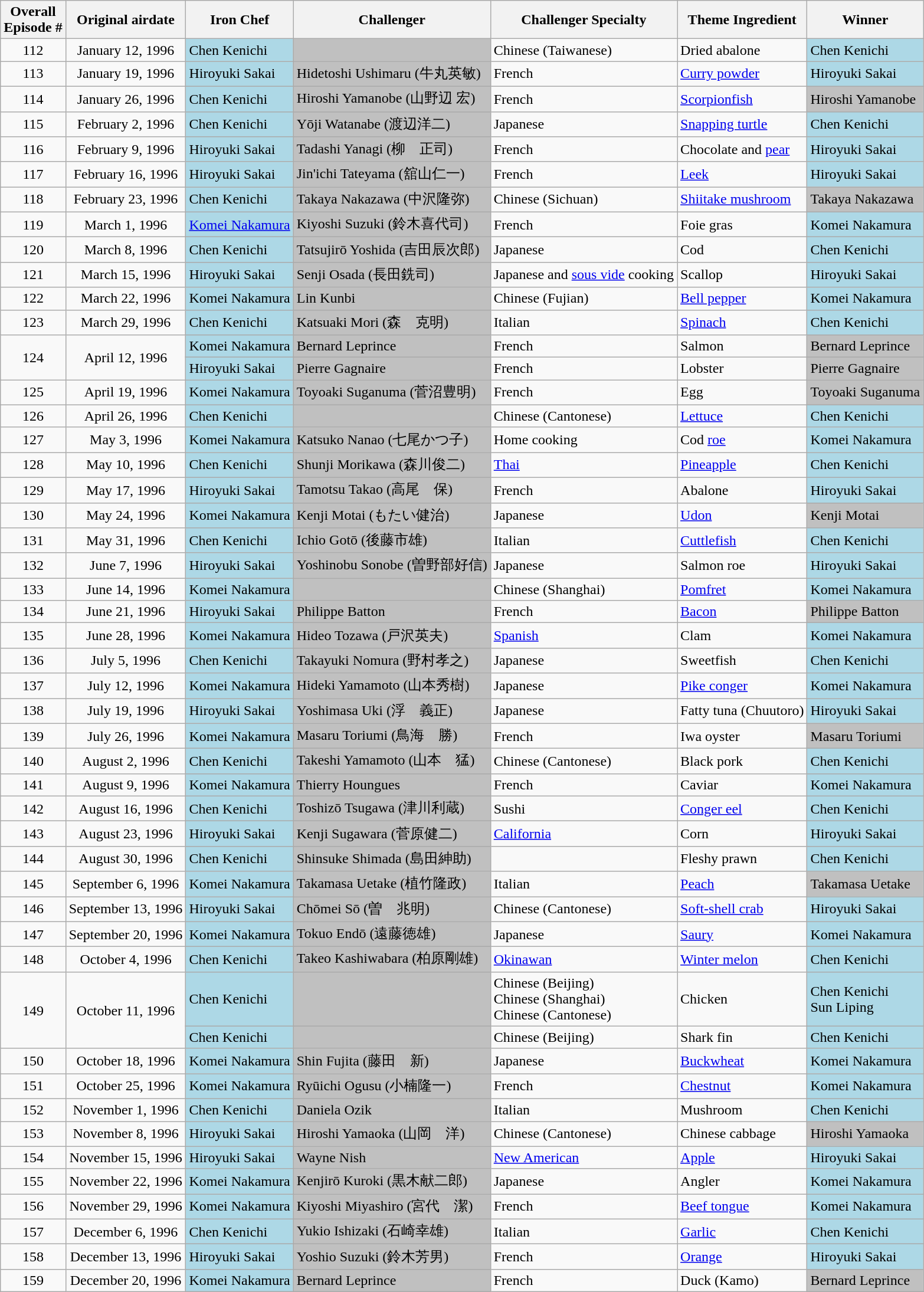<table class="wikitable">
<tr>
<th>Overall<br>Episode #</th>
<th>Original airdate</th>
<th>Iron Chef</th>
<th>Challenger</th>
<th>Challenger Specialty</th>
<th>Theme Ingredient</th>
<th>Winner</th>
</tr>
<tr>
<td align="center">112</td>
<td align="center">January 12, 1996</td>
<td bgcolor="lightblue">Chen Kenichi</td>
<td bgcolor="silver"> </td>
<td>Chinese (Taiwanese)</td>
<td>Dried abalone</td>
<td bgcolor="lightblue">Chen Kenichi</td>
</tr>
<tr>
<td align="center">113</td>
<td align="center">January 19, 1996</td>
<td bgcolor="lightblue">Hiroyuki Sakai</td>
<td bgcolor="silver">Hidetoshi Ushimaru (牛丸英敏)</td>
<td>French</td>
<td><a href='#'>Curry powder</a></td>
<td bgcolor="lightblue">Hiroyuki Sakai</td>
</tr>
<tr>
<td align="center">114</td>
<td align="center">January 26, 1996</td>
<td bgcolor="lightblue">Chen Kenichi</td>
<td bgcolor="silver">Hiroshi Yamanobe (山野辺 宏)</td>
<td>French</td>
<td><a href='#'>Scorpionfish</a></td>
<td bgcolor="silver">Hiroshi Yamanobe</td>
</tr>
<tr>
<td align="center">115</td>
<td align="center">February 2, 1996</td>
<td bgcolor="lightblue">Chen Kenichi</td>
<td bgcolor="silver">Yōji Watanabe (渡辺洋二)</td>
<td>Japanese</td>
<td><a href='#'>Snapping turtle</a></td>
<td bgcolor="lightblue">Chen Kenichi</td>
</tr>
<tr>
<td align="center">116</td>
<td align="center">February 9, 1996</td>
<td bgcolor="lightblue">Hiroyuki Sakai</td>
<td bgcolor="silver">Tadashi Yanagi (柳　正司)</td>
<td>French</td>
<td>Chocolate and <a href='#'>pear</a></td>
<td bgcolor="lightblue">Hiroyuki Sakai</td>
</tr>
<tr>
<td align="center">117</td>
<td align="center">February 16, 1996</td>
<td bgcolor="lightblue">Hiroyuki Sakai</td>
<td bgcolor="silver">Jin'ichi Tateyama (舘山仁一)</td>
<td>French</td>
<td><a href='#'>Leek</a></td>
<td bgcolor="lightblue">Hiroyuki Sakai</td>
</tr>
<tr>
<td align="center">118</td>
<td align="center">February 23, 1996</td>
<td bgcolor="lightblue">Chen Kenichi</td>
<td bgcolor="silver">Takaya Nakazawa (中沢隆弥)</td>
<td>Chinese (Sichuan)</td>
<td><a href='#'>Shiitake mushroom</a></td>
<td bgcolor="silver">Takaya Nakazawa</td>
</tr>
<tr>
<td align="center">119</td>
<td align="center">March 1, 1996</td>
<td bgcolor="lightblue"><a href='#'>Komei Nakamura</a></td>
<td bgcolor="silver">Kiyoshi Suzuki (鈴木喜代司)</td>
<td>French</td>
<td>Foie gras</td>
<td bgcolor="lightblue">Komei Nakamura</td>
</tr>
<tr>
<td align="center">120</td>
<td align="center">March 8, 1996</td>
<td bgcolor="lightblue">Chen Kenichi</td>
<td bgcolor="silver">Tatsujirō Yoshida (吉田辰次郎)</td>
<td>Japanese</td>
<td>Cod</td>
<td bgcolor="lightblue">Chen Kenichi</td>
</tr>
<tr>
<td align="center">121</td>
<td align="center">March 15, 1996</td>
<td bgcolor="lightblue">Hiroyuki Sakai</td>
<td bgcolor="silver">Senji Osada (長田銑司)</td>
<td>Japanese and <a href='#'>sous vide</a> cooking</td>
<td>Scallop</td>
<td bgcolor="lightblue">Hiroyuki Sakai</td>
</tr>
<tr>
<td align="center">122</td>
<td align="center">March 22, 1996</td>
<td bgcolor="lightblue">Komei Nakamura</td>
<td bgcolor="silver"> Lin Kunbi</td>
<td>Chinese (Fujian)</td>
<td><a href='#'>Bell pepper</a></td>
<td bgcolor="lightblue">Komei Nakamura</td>
</tr>
<tr>
<td align="center">123</td>
<td align="center">March 29, 1996</td>
<td bgcolor="lightblue">Chen Kenichi</td>
<td bgcolor="silver">Katsuaki Mori (森　克明)</td>
<td>Italian</td>
<td><a href='#'>Spinach</a></td>
<td bgcolor="lightblue">Chen Kenichi</td>
</tr>
<tr>
<td align="center" rowspan=2>124</td>
<td align="center" rowspan=2>April 12, 1996</td>
<td bgcolor="lightblue">Komei Nakamura</td>
<td bgcolor="silver"> Bernard Leprince</td>
<td>French</td>
<td>Salmon</td>
<td bgcolor="silver">Bernard Leprince</td>
</tr>
<tr>
<td bgcolor="lightblue">Hiroyuki Sakai</td>
<td bgcolor="silver"> Pierre Gagnaire</td>
<td>French</td>
<td>Lobster</td>
<td bgcolor="silver">Pierre Gagnaire</td>
</tr>
<tr>
<td align="center">125</td>
<td align="center">April 19, 1996</td>
<td bgcolor="lightblue">Komei Nakamura</td>
<td bgcolor="silver">Toyoaki Suganuma (菅沼豊明)</td>
<td>French</td>
<td>Egg</td>
<td bgcolor="silver">Toyoaki Suganuma</td>
</tr>
<tr>
<td align="center">126</td>
<td align="center">April 26, 1996</td>
<td bgcolor="lightblue">Chen Kenichi</td>
<td bgcolor="silver"> </td>
<td>Chinese (Cantonese)</td>
<td><a href='#'>Lettuce</a></td>
<td bgcolor="lightblue">Chen Kenichi</td>
</tr>
<tr>
<td align="center">127</td>
<td align="center">May 3, 1996</td>
<td bgcolor="lightblue">Komei Nakamura</td>
<td bgcolor="silver">Katsuko Nanao (七尾かつ子)</td>
<td>Home cooking</td>
<td>Cod <a href='#'>roe</a></td>
<td bgcolor="lightblue">Komei Nakamura</td>
</tr>
<tr>
<td align="center">128</td>
<td align="center">May 10, 1996</td>
<td bgcolor="lightblue">Chen Kenichi</td>
<td bgcolor="silver">Shunji Morikawa (森川俊二)</td>
<td><a href='#'>Thai</a></td>
<td><a href='#'>Pineapple</a></td>
<td bgcolor="lightblue">Chen Kenichi</td>
</tr>
<tr>
<td align="center">129</td>
<td align="center">May 17, 1996</td>
<td bgcolor="lightblue">Hiroyuki Sakai</td>
<td bgcolor="silver">Tamotsu Takao (高尾　保)</td>
<td>French</td>
<td>Abalone</td>
<td bgcolor="lightblue">Hiroyuki Sakai</td>
</tr>
<tr>
<td align="center">130</td>
<td align="center">May 24, 1996</td>
<td bgcolor="lightblue">Komei Nakamura</td>
<td bgcolor="silver">Kenji Motai (もたい健治)</td>
<td>Japanese</td>
<td><a href='#'>Udon</a></td>
<td bgcolor="silver">Kenji Motai</td>
</tr>
<tr>
<td align="center">131</td>
<td align="center">May 31, 1996</td>
<td bgcolor="lightblue">Chen Kenichi</td>
<td bgcolor="silver">Ichio Gotō (後藤市雄)</td>
<td>Italian</td>
<td><a href='#'>Cuttlefish</a></td>
<td bgcolor="lightblue">Chen Kenichi</td>
</tr>
<tr>
<td align="center">132</td>
<td align="center">June 7, 1996</td>
<td bgcolor="lightblue">Hiroyuki Sakai</td>
<td bgcolor="silver">Yoshinobu Sonobe (曽野部好信)</td>
<td>Japanese</td>
<td>Salmon roe</td>
<td bgcolor="lightblue">Hiroyuki Sakai</td>
</tr>
<tr>
<td align="center">133</td>
<td align="center">June 14, 1996</td>
<td bgcolor="lightblue">Komei Nakamura</td>
<td bgcolor="silver"> </td>
<td>Chinese (Shanghai)</td>
<td><a href='#'>Pomfret</a></td>
<td bgcolor="lightblue">Komei Nakamura</td>
</tr>
<tr>
<td align="center">134</td>
<td align="center">June 21, 1996</td>
<td bgcolor="lightblue">Hiroyuki Sakai</td>
<td bgcolor="silver"> Philippe Batton</td>
<td>French</td>
<td><a href='#'>Bacon</a></td>
<td bgcolor="silver">Philippe Batton</td>
</tr>
<tr>
<td align="center">135</td>
<td align="center">June 28, 1996</td>
<td bgcolor="lightblue">Komei Nakamura</td>
<td bgcolor="silver">Hideo Tozawa (戸沢英夫)</td>
<td><a href='#'>Spanish</a></td>
<td>Clam</td>
<td bgcolor="lightblue">Komei Nakamura</td>
</tr>
<tr>
<td align="center">136</td>
<td align="center">July 5, 1996</td>
<td bgcolor="lightblue">Chen Kenichi</td>
<td bgcolor="silver">Takayuki Nomura (野村孝之)</td>
<td>Japanese</td>
<td>Sweetfish</td>
<td bgcolor="lightblue">Chen Kenichi</td>
</tr>
<tr>
<td align="center">137</td>
<td align="center">July 12, 1996</td>
<td bgcolor="lightblue">Komei Nakamura</td>
<td bgcolor="silver">Hideki Yamamoto (山本秀樹)</td>
<td>Japanese</td>
<td><a href='#'>Pike conger</a></td>
<td bgcolor="lightblue">Komei Nakamura</td>
</tr>
<tr>
<td align="center">138</td>
<td align="center">July 19, 1996</td>
<td bgcolor="lightblue">Hiroyuki Sakai</td>
<td bgcolor="silver">Yoshimasa Uki (浮　義正)</td>
<td>Japanese</td>
<td>Fatty tuna (Chuutoro)</td>
<td bgcolor="lightblue">Hiroyuki Sakai</td>
</tr>
<tr>
<td align="center">139</td>
<td align="center">July 26, 1996</td>
<td bgcolor="lightblue">Komei Nakamura</td>
<td bgcolor="silver">Masaru Toriumi (鳥海　勝)</td>
<td>French</td>
<td>Iwa oyster</td>
<td bgcolor="silver">Masaru Toriumi</td>
</tr>
<tr>
<td align="center">140</td>
<td align="center">August 2, 1996</td>
<td bgcolor="lightblue">Chen Kenichi</td>
<td bgcolor="silver">Takeshi Yamamoto (山本　猛)</td>
<td>Chinese (Cantonese)</td>
<td>Black pork</td>
<td bgcolor="lightblue">Chen Kenichi</td>
</tr>
<tr>
<td align="center">141</td>
<td align="center">August 9, 1996</td>
<td bgcolor="lightblue">Komei Nakamura</td>
<td bgcolor="silver"> Thierry Houngues</td>
<td>French</td>
<td>Caviar</td>
<td bgcolor="lightblue">Komei Nakamura</td>
</tr>
<tr>
<td align="center">142</td>
<td align="center">August 16, 1996</td>
<td bgcolor="lightblue">Chen Kenichi</td>
<td bgcolor="silver">Toshizō Tsugawa (津川利蔵)</td>
<td>Sushi</td>
<td><a href='#'>Conger eel</a></td>
<td bgcolor="lightblue">Chen Kenichi</td>
</tr>
<tr>
<td align="center">143</td>
<td align="center">August 23, 1996</td>
<td bgcolor="lightblue">Hiroyuki Sakai</td>
<td bgcolor="silver">Kenji Sugawara (菅原健二)</td>
<td><a href='#'>California</a></td>
<td>Corn</td>
<td bgcolor="lightblue">Hiroyuki Sakai</td>
</tr>
<tr>
<td align="center">144</td>
<td align="center">August 30, 1996</td>
<td bgcolor="lightblue">Chen Kenichi</td>
<td bgcolor="silver">Shinsuke Shimada (島田紳助)</td>
<td></td>
<td>Fleshy prawn</td>
<td bgcolor="lightblue">Chen Kenichi</td>
</tr>
<tr>
<td align="center">145</td>
<td align="center">September 6, 1996</td>
<td bgcolor="lightblue">Komei Nakamura</td>
<td bgcolor="silver">Takamasa Uetake (植竹隆政)</td>
<td>Italian</td>
<td><a href='#'>Peach</a></td>
<td bgcolor="silver">Takamasa Uetake</td>
</tr>
<tr>
<td align="center">146</td>
<td align="center">September 13, 1996</td>
<td bgcolor="lightblue">Hiroyuki Sakai</td>
<td bgcolor="silver">Chōmei Sō (曽　兆明)</td>
<td>Chinese (Cantonese)</td>
<td><a href='#'>Soft-shell crab</a></td>
<td bgcolor="lightblue">Hiroyuki Sakai</td>
</tr>
<tr>
<td align="center">147</td>
<td align="center">September 20, 1996</td>
<td bgcolor="lightblue">Komei Nakamura</td>
<td bgcolor="silver">Tokuo Endō (遠藤徳雄)</td>
<td>Japanese</td>
<td><a href='#'>Saury</a></td>
<td bgcolor="lightblue">Komei Nakamura</td>
</tr>
<tr>
<td align="center">148</td>
<td align="center">October 4, 1996</td>
<td bgcolor="lightblue">Chen Kenichi</td>
<td bgcolor="silver">Takeo Kashiwabara (柏原剛雄)</td>
<td><a href='#'>Okinawan</a></td>
<td><a href='#'>Winter melon</a></td>
<td bgcolor="lightblue">Chen Kenichi</td>
</tr>
<tr>
<td rowspan="2" align="center">149</td>
<td rowspan="2" align="center">October 11, 1996</td>
<td bgcolor="lightblue">Chen Kenichi</td>
<td bgcolor="silver"> <br> <br>  </td>
<td>Chinese (Beijing)<br>Chinese (Shanghai)<br>Chinese (Cantonese)</td>
<td>Chicken</td>
<td bgcolor="lightblue">Chen Kenichi<br>Sun Liping</td>
</tr>
<tr>
<td bgcolor="lightblue">Chen Kenichi</td>
<td bgcolor="silver"> </td>
<td>Chinese (Beijing)</td>
<td>Shark fin</td>
<td bgcolor="lightblue">Chen Kenichi</td>
</tr>
<tr>
<td align="center">150</td>
<td align="center">October 18, 1996</td>
<td bgcolor="lightblue">Komei Nakamura</td>
<td bgcolor="silver">Shin Fujita (藤田　新)</td>
<td>Japanese</td>
<td><a href='#'>Buckwheat</a></td>
<td bgcolor="lightblue">Komei Nakamura</td>
</tr>
<tr>
<td align="center">151</td>
<td align="center">October 25, 1996</td>
<td bgcolor="lightblue">Komei Nakamura</td>
<td bgcolor="silver">Ryūichi Ogusu (小楠隆一)</td>
<td>French</td>
<td><a href='#'>Chestnut</a></td>
<td bgcolor="lightblue">Komei Nakamura</td>
</tr>
<tr>
<td align="center">152</td>
<td align="center">November 1, 1996</td>
<td bgcolor="lightblue">Chen Kenichi</td>
<td bgcolor="silver"> Daniela Ozik</td>
<td>Italian</td>
<td>Mushroom</td>
<td bgcolor="lightblue">Chen Kenichi</td>
</tr>
<tr>
<td align="center">153</td>
<td align="center">November 8, 1996</td>
<td bgcolor="lightblue">Hiroyuki Sakai</td>
<td bgcolor="silver">Hiroshi Yamaoka (山岡　洋)</td>
<td>Chinese (Cantonese)</td>
<td>Chinese cabbage</td>
<td bgcolor="silver">Hiroshi Yamaoka</td>
</tr>
<tr>
<td align="center">154</td>
<td align="center">November 15, 1996</td>
<td bgcolor="lightblue">Hiroyuki Sakai</td>
<td bgcolor="silver"> Wayne Nish</td>
<td><a href='#'>New American</a></td>
<td><a href='#'>Apple</a></td>
<td bgcolor="lightblue">Hiroyuki Sakai</td>
</tr>
<tr>
<td align="center">155</td>
<td align="center">November 22, 1996</td>
<td bgcolor="lightblue">Komei Nakamura</td>
<td bgcolor="silver">Kenjirō Kuroki (黒木献二郎)</td>
<td>Japanese</td>
<td>Angler</td>
<td bgcolor="lightblue">Komei Nakamura</td>
</tr>
<tr>
<td align="center">156</td>
<td align="center">November 29, 1996</td>
<td bgcolor="lightblue">Komei Nakamura</td>
<td bgcolor="silver">Kiyoshi Miyashiro (宮代　潔)</td>
<td>French</td>
<td><a href='#'>Beef tongue</a></td>
<td bgcolor="lightblue">Komei Nakamura</td>
</tr>
<tr>
<td align="center">157</td>
<td align="center">December 6, 1996</td>
<td bgcolor="lightblue">Chen Kenichi</td>
<td bgcolor="silver">Yukio Ishizaki (石崎幸雄)</td>
<td>Italian</td>
<td><a href='#'>Garlic</a></td>
<td bgcolor="lightblue">Chen Kenichi</td>
</tr>
<tr>
<td align="center">158</td>
<td align="center">December 13, 1996</td>
<td bgcolor="lightblue">Hiroyuki Sakai</td>
<td bgcolor="silver">Yoshio Suzuki (鈴木芳男)</td>
<td>French</td>
<td><a href='#'>Orange</a></td>
<td bgcolor="lightblue">Hiroyuki Sakai</td>
</tr>
<tr>
<td align="center">159</td>
<td align="center">December 20, 1996</td>
<td bgcolor="lightblue">Komei Nakamura</td>
<td bgcolor="silver"> Bernard Leprince</td>
<td>French</td>
<td>Duck (Kamo)</td>
<td bgcolor="silver">Bernard Leprince</td>
</tr>
</table>
